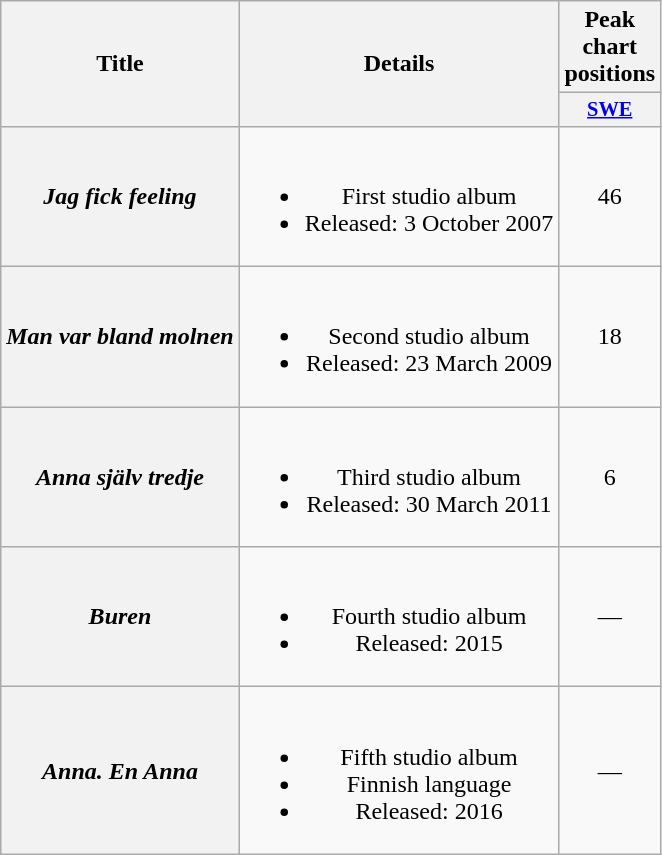<table class="wikitable plainrowheaders" style="text-align:center">
<tr>
<th scope="col" rowspan="2">Title</th>
<th scope="col" rowspan="2">Details</th>
<th scope="col" colspan="1">Peak chart positions</th>
</tr>
<tr>
<th scope="col" style="width:3em;font-size:85%;"><a href='#'>SWE</a><br></th>
</tr>
<tr>
<th scope="row"><em>Jag fick feeling</em></th>
<td><br><ul><li>First studio album</li><li>Released: 3 October 2007</li></ul></td>
<td>46</td>
</tr>
<tr>
<th scope="row"><em>Man var bland molnen</em></th>
<td><br><ul><li>Second studio album</li><li>Released: 23 March 2009</li></ul></td>
<td>18</td>
</tr>
<tr>
<th scope="row"><em>Anna själv tredje</em></th>
<td><br><ul><li>Third studio album</li><li>Released: 30 March 2011</li></ul></td>
<td>6</td>
</tr>
<tr>
<th scope="row"><em>Buren</em></th>
<td><br><ul><li>Fourth studio album</li><li>Released: 2015</li></ul></td>
<td>—</td>
</tr>
<tr>
<th scope="row"><em>Anna. En Anna</em></th>
<td><br><ul><li>Fifth studio album</li><li>Finnish language</li><li>Released: 2016</li></ul></td>
<td>—</td>
</tr>
</table>
